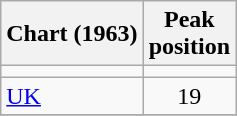<table class="wikitable">
<tr>
<th>Chart (1963)</th>
<th>Peak<br>position</th>
</tr>
<tr>
<td></td>
</tr>
<tr>
<td><a href='#'>UK</a></td>
<td style="text-align:center;">19</td>
</tr>
<tr>
</tr>
</table>
